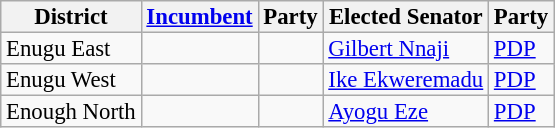<table class="sortable wikitable" style="font-size:95%;line-height:14px;">
<tr>
<th class="unsortable">District</th>
<th class="unsortable"><a href='#'>Incumbent</a></th>
<th>Party</th>
<th class="unsortable">Elected Senator</th>
<th>Party</th>
</tr>
<tr>
<td>Enugu East</td>
<td></td>
<td></td>
<td><a href='#'>Gilbert Nnaji</a></td>
<td><a href='#'>PDP</a></td>
</tr>
<tr>
<td>Enugu West</td>
<td></td>
<td></td>
<td><a href='#'>Ike Ekweremadu</a></td>
<td><a href='#'>PDP</a></td>
</tr>
<tr>
<td>Enough North</td>
<td></td>
<td></td>
<td><a href='#'>Ayogu Eze</a></td>
<td><a href='#'>PDP</a></td>
</tr>
</table>
